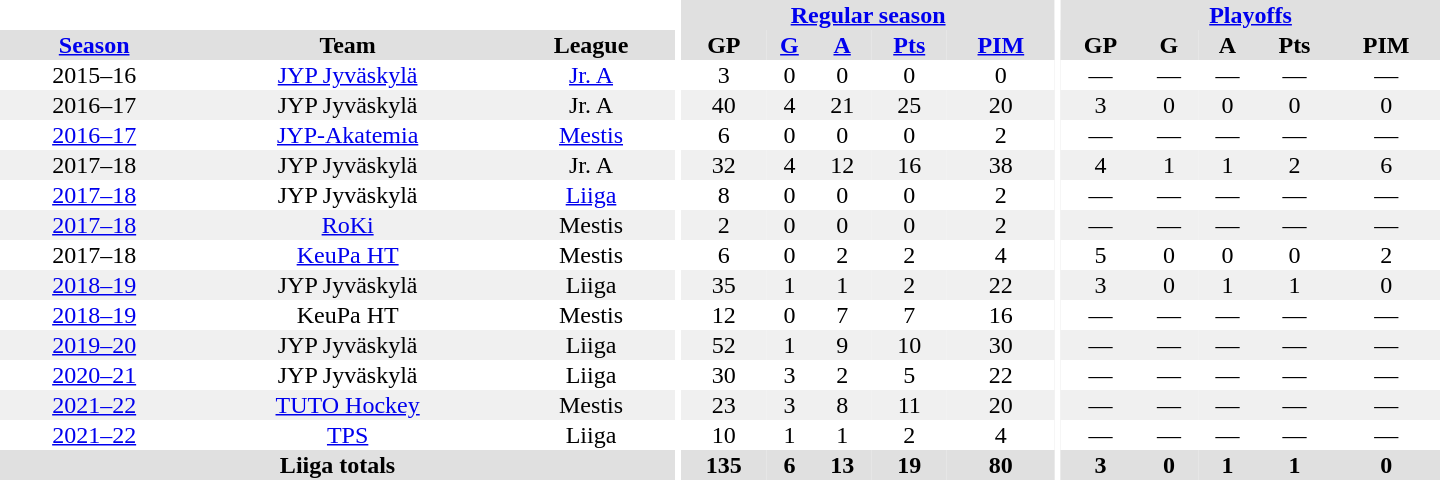<table border="0" cellpadding="1" cellspacing="0" style="text-align:center; width:60em">
<tr bgcolor="#e0e0e0">
<th colspan="3" bgcolor="#ffffff"></th>
<th rowspan="99" bgcolor="#ffffff"></th>
<th colspan="5"><a href='#'>Regular season</a></th>
<th rowspan="99" bgcolor="#ffffff"></th>
<th colspan="5"><a href='#'>Playoffs</a></th>
</tr>
<tr bgcolor="#e0e0e0">
<th><a href='#'>Season</a></th>
<th>Team</th>
<th>League</th>
<th>GP</th>
<th><a href='#'>G</a></th>
<th><a href='#'>A</a></th>
<th><a href='#'>Pts</a></th>
<th><a href='#'>PIM</a></th>
<th>GP</th>
<th>G</th>
<th>A</th>
<th>Pts</th>
<th>PIM</th>
</tr>
<tr>
<td>2015–16</td>
<td><a href='#'>JYP Jyväskylä</a></td>
<td><a href='#'>Jr. A</a></td>
<td>3</td>
<td>0</td>
<td>0</td>
<td>0</td>
<td>0</td>
<td>—</td>
<td>—</td>
<td>—</td>
<td>—</td>
<td>—</td>
</tr>
<tr bgcolor="#f0f0f0">
<td>2016–17</td>
<td>JYP Jyväskylä</td>
<td>Jr. A</td>
<td>40</td>
<td>4</td>
<td>21</td>
<td>25</td>
<td>20</td>
<td>3</td>
<td>0</td>
<td>0</td>
<td>0</td>
<td>0</td>
</tr>
<tr>
<td><a href='#'>2016–17</a></td>
<td><a href='#'>JYP-Akatemia</a></td>
<td><a href='#'>Mestis</a></td>
<td>6</td>
<td>0</td>
<td>0</td>
<td>0</td>
<td>2</td>
<td>—</td>
<td>—</td>
<td>—</td>
<td>—</td>
<td>—</td>
</tr>
<tr bgcolor="#f0f0f0">
<td>2017–18</td>
<td>JYP Jyväskylä</td>
<td>Jr. A</td>
<td>32</td>
<td>4</td>
<td>12</td>
<td>16</td>
<td>38</td>
<td>4</td>
<td>1</td>
<td>1</td>
<td>2</td>
<td>6</td>
</tr>
<tr>
<td><a href='#'>2017–18</a></td>
<td>JYP Jyväskylä</td>
<td><a href='#'>Liiga</a></td>
<td>8</td>
<td>0</td>
<td>0</td>
<td>0</td>
<td>2</td>
<td>—</td>
<td>—</td>
<td>—</td>
<td>—</td>
<td>—</td>
</tr>
<tr bgcolor="#f0f0f0">
<td><a href='#'>2017–18</a></td>
<td><a href='#'>RoKi</a></td>
<td>Mestis</td>
<td>2</td>
<td>0</td>
<td>0</td>
<td>0</td>
<td>2</td>
<td>—</td>
<td>—</td>
<td>—</td>
<td>—</td>
<td>—</td>
</tr>
<tr>
<td>2017–18</td>
<td><a href='#'>KeuPa HT</a></td>
<td>Mestis</td>
<td>6</td>
<td>0</td>
<td>2</td>
<td>2</td>
<td>4</td>
<td>5</td>
<td>0</td>
<td>0</td>
<td>0</td>
<td>2</td>
</tr>
<tr bgcolor="#f0f0f0">
<td><a href='#'>2018–19</a></td>
<td>JYP Jyväskylä</td>
<td>Liiga</td>
<td>35</td>
<td>1</td>
<td>1</td>
<td>2</td>
<td>22</td>
<td>3</td>
<td>0</td>
<td>1</td>
<td>1</td>
<td>0</td>
</tr>
<tr>
<td><a href='#'>2018–19</a></td>
<td>KeuPa HT</td>
<td>Mestis</td>
<td>12</td>
<td>0</td>
<td>7</td>
<td>7</td>
<td>16</td>
<td>—</td>
<td>—</td>
<td>—</td>
<td>—</td>
<td>—</td>
</tr>
<tr bgcolor="#f0f0f0">
<td><a href='#'>2019–20</a></td>
<td>JYP Jyväskylä</td>
<td>Liiga</td>
<td>52</td>
<td>1</td>
<td>9</td>
<td>10</td>
<td>30</td>
<td>—</td>
<td>—</td>
<td>—</td>
<td>—</td>
<td>—</td>
</tr>
<tr>
<td><a href='#'>2020–21</a></td>
<td>JYP Jyväskylä</td>
<td>Liiga</td>
<td>30</td>
<td>3</td>
<td>2</td>
<td>5</td>
<td>22</td>
<td>—</td>
<td>—</td>
<td>—</td>
<td>—</td>
<td>—</td>
</tr>
<tr bgcolor="#f0f0f0">
<td><a href='#'>2021–22</a></td>
<td><a href='#'>TUTO Hockey</a></td>
<td>Mestis</td>
<td>23</td>
<td>3</td>
<td>8</td>
<td>11</td>
<td>20</td>
<td>—</td>
<td>—</td>
<td>—</td>
<td>—</td>
<td>—</td>
</tr>
<tr>
<td><a href='#'>2021–22</a></td>
<td><a href='#'>TPS</a></td>
<td>Liiga</td>
<td>10</td>
<td>1</td>
<td>1</td>
<td>2</td>
<td>4</td>
<td>—</td>
<td>—</td>
<td>—</td>
<td>—</td>
<td>—</td>
</tr>
<tr bgcolor="#e0e0e0">
<th colspan="3">Liiga totals</th>
<th>135</th>
<th>6</th>
<th>13</th>
<th>19</th>
<th>80</th>
<th>3</th>
<th>0</th>
<th>1</th>
<th>1</th>
<th>0</th>
</tr>
</table>
